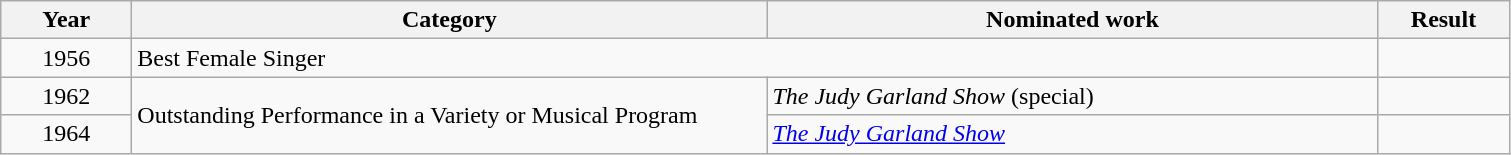<table class=wikitable>
<tr>
<th scope="col" style="width:5em;">Year</th>
<th scope="col" style="width:26em;">Category</th>
<th scope="col" style="width:25em;">Nominated work</th>
<th scope="col" style="width:5em;">Result</th>
</tr>
<tr>
<td style="text-align:center;">1956</td>
<td colspan=2>Best Female Singer</td>
<td></td>
</tr>
<tr>
<td style="text-align:center;">1962</td>
<td rowspan="2">Outstanding Performance in a Variety or Musical Program</td>
<td><em>The Judy Garland Show</em> (special)</td>
<td></td>
</tr>
<tr>
<td style="text-align:center;">1964</td>
<td><em><a href='#'>The Judy Garland Show</a></em></td>
<td></td>
</tr>
</table>
